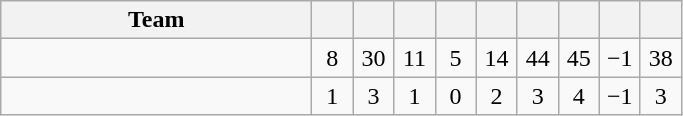<table class="wikitable sortable" style="text-align:center">
<tr>
<th width=200>Team</th>
<th width=20></th>
<th width=20></th>
<th width=20></th>
<th width=20></th>
<th width=20></th>
<th width=20></th>
<th width=20></th>
<th width=20></th>
<th width=20></th>
</tr>
<tr>
<td align=left> </td>
<td>8</td>
<td>30</td>
<td>11</td>
<td>5</td>
<td>14</td>
<td>44</td>
<td>45</td>
<td>−1</td>
<td>38</td>
</tr>
<tr>
<td align=left> </td>
<td>1</td>
<td>3</td>
<td>1</td>
<td>0</td>
<td>2</td>
<td>3</td>
<td>4</td>
<td>−1</td>
<td>3</td>
</tr>
</table>
